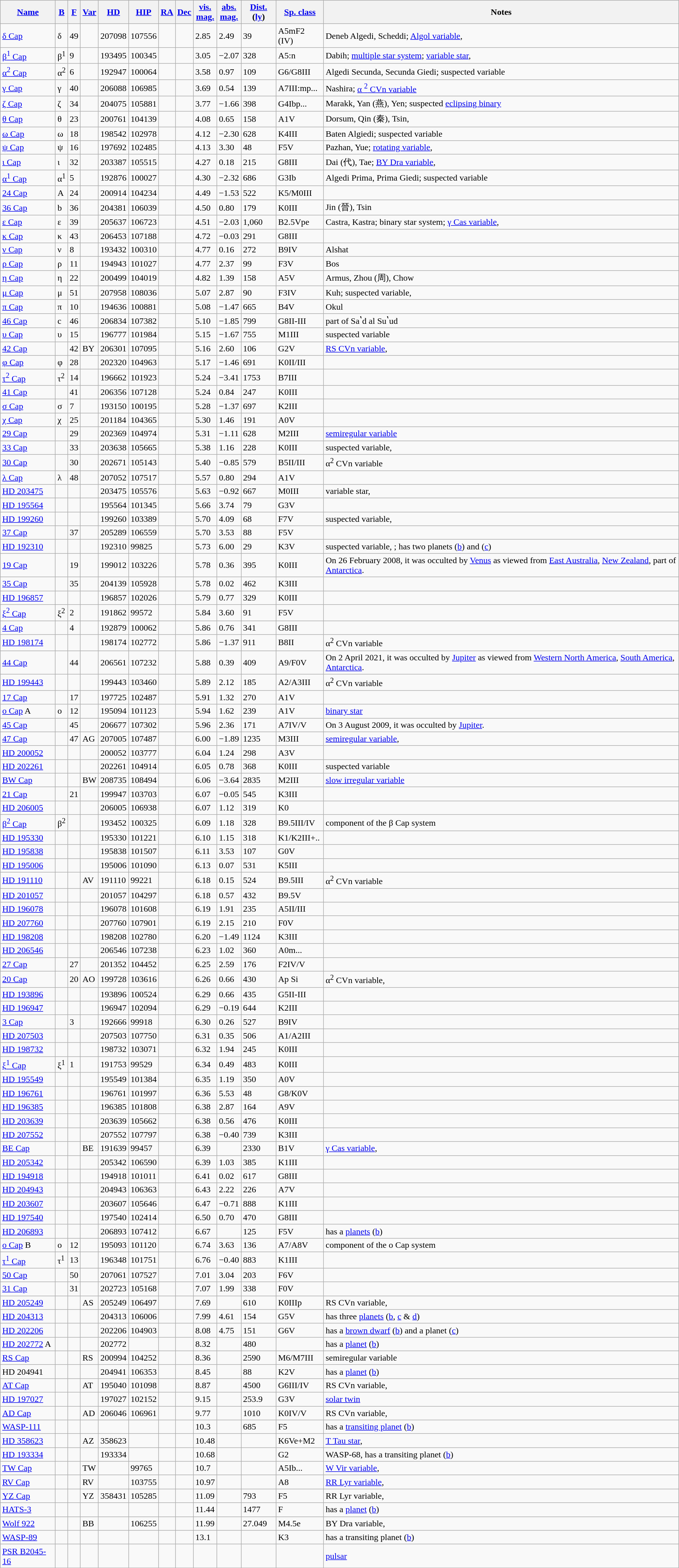<table class="wikitable sortable sticky-header">
<tr>
<th><a href='#'>Name</a></th>
<th><a href='#'>B</a></th>
<th><a href='#'>F</a></th>
<th><a href='#'>Var</a></th>
<th><a href='#'>HD</a></th>
<th><a href='#'>HIP</a></th>
<th><a href='#'>RA</a></th>
<th><a href='#'>Dec</a></th>
<th><a href='#'>vis.<br>mag.</a></th>
<th><a href='#'>abs.<br>mag.</a></th>
<th><a href='#'>Dist.</a> (<a href='#'>ly</a>)</th>
<th><a href='#'>Sp. class</a></th>
<th>Notes</th>
</tr>
<tr>
<td><a href='#'>δ Cap</a></td>
<td>δ</td>
<td>49</td>
<td></td>
<td>207098</td>
<td>107556</td>
<td></td>
<td></td>
<td>2.85</td>
<td>2.49</td>
<td>39</td>
<td>A5mF2 (IV)</td>
<td style="text-align:left;">Deneb Algedi, Scheddi; <a href='#'>Algol variable</a>, </td>
</tr>
<tr>
<td><a href='#'>β<sup>1</sup> Cap</a></td>
<td>β<sup>1</sup></td>
<td>9</td>
<td></td>
<td>193495</td>
<td>100345</td>
<td></td>
<td></td>
<td>3.05</td>
<td>−2.07</td>
<td>328</td>
<td>A5:n</td>
<td style="text-align:left;">Dabih; <a href='#'>multiple star system</a>; <a href='#'>variable star</a>, </td>
</tr>
<tr>
<td><a href='#'>α<sup>2</sup> Cap</a></td>
<td>α<sup>2</sup></td>
<td>6</td>
<td></td>
<td>192947</td>
<td>100064</td>
<td></td>
<td></td>
<td>3.58</td>
<td>0.97</td>
<td>109</td>
<td>G6/G8III</td>
<td style="text-align:left;">Algedi Secunda, Secunda Giedi; suspected variable</td>
</tr>
<tr>
<td><a href='#'>γ Cap</a></td>
<td>γ</td>
<td>40</td>
<td></td>
<td>206088</td>
<td>106985</td>
<td></td>
<td></td>
<td>3.69</td>
<td>0.54</td>
<td>139</td>
<td>A7III:mp...</td>
<td style="text-align:left;">Nashira; <a href='#'>α <sup>2</sup> CVn variable</a></td>
</tr>
<tr>
<td><a href='#'>ζ Cap</a></td>
<td>ζ</td>
<td>34</td>
<td></td>
<td>204075</td>
<td>105881</td>
<td></td>
<td></td>
<td>3.77</td>
<td>−1.66</td>
<td>398</td>
<td>G4Ibp...</td>
<td style="text-align:left;">Marakk, Yan (燕), Yen; suspected <a href='#'>eclipsing binary</a></td>
</tr>
<tr>
<td><a href='#'>θ Cap</a></td>
<td>θ</td>
<td>23</td>
<td></td>
<td>200761</td>
<td>104139</td>
<td></td>
<td></td>
<td>4.08</td>
<td>0.65</td>
<td>158</td>
<td>A1V</td>
<td style="text-align:left;">Dorsum, Qin (秦), Tsin,</td>
</tr>
<tr>
<td><a href='#'>ω Cap</a></td>
<td>ω</td>
<td>18</td>
<td></td>
<td>198542</td>
<td>102978</td>
<td></td>
<td></td>
<td>4.12</td>
<td>−2.30</td>
<td>628</td>
<td>K4III</td>
<td style="text-align:left;">Baten Algiedi; suspected variable</td>
</tr>
<tr>
<td><a href='#'>ψ Cap</a></td>
<td>ψ</td>
<td>16</td>
<td></td>
<td>197692</td>
<td>102485</td>
<td></td>
<td></td>
<td>4.13</td>
<td>3.30</td>
<td>48</td>
<td>F5V</td>
<td style="text-align:left;">Pazhan, Yue; <a href='#'>rotating variable</a>, </td>
</tr>
<tr>
<td><a href='#'>ι Cap</a></td>
<td>ι</td>
<td>32</td>
<td></td>
<td>203387</td>
<td>105515</td>
<td></td>
<td></td>
<td>4.27</td>
<td>0.18</td>
<td>215</td>
<td>G8III</td>
<td style="text-align:left;">Dai (代), Tae; <a href='#'>BY Dra variable</a>, </td>
</tr>
<tr>
<td><a href='#'>α<sup>1</sup> Cap</a></td>
<td>α<sup>1</sup></td>
<td>5</td>
<td></td>
<td>192876</td>
<td>100027</td>
<td></td>
<td></td>
<td>4.30</td>
<td>−2.32</td>
<td>686</td>
<td>G3Ib</td>
<td style="text-align:left;">Algedi Prima, Prima Giedi; suspected variable</td>
</tr>
<tr>
<td><a href='#'>24 Cap</a></td>
<td>A</td>
<td>24</td>
<td></td>
<td>200914</td>
<td>104234</td>
<td></td>
<td></td>
<td>4.49</td>
<td>−1.53</td>
<td>522</td>
<td>K5/M0III</td>
<td></td>
</tr>
<tr>
<td><a href='#'>36 Cap</a></td>
<td>b</td>
<td>36</td>
<td></td>
<td>204381</td>
<td>106039</td>
<td></td>
<td></td>
<td>4.50</td>
<td>0.80</td>
<td>179</td>
<td>K0III</td>
<td style="text-align:left;">Jin (晉), Tsin</td>
</tr>
<tr>
<td><a href='#'>ε Cap</a></td>
<td>ε</td>
<td>39</td>
<td></td>
<td>205637</td>
<td>106723</td>
<td></td>
<td></td>
<td>4.51</td>
<td>−2.03</td>
<td>1,060</td>
<td>B2.5Vpe</td>
<td style="text-align:left;">Castra, Kastra; binary star system; <a href='#'>γ Cas variable</a>, </td>
</tr>
<tr>
<td><a href='#'>κ Cap</a></td>
<td>κ</td>
<td>43</td>
<td></td>
<td>206453</td>
<td>107188</td>
<td></td>
<td></td>
<td>4.72</td>
<td>−0.03</td>
<td>291</td>
<td>G8III</td>
<td></td>
</tr>
<tr>
<td><a href='#'>ν Cap</a></td>
<td>ν</td>
<td>8</td>
<td></td>
<td>193432</td>
<td>100310</td>
<td></td>
<td></td>
<td>4.77</td>
<td>0.16</td>
<td>272</td>
<td>B9IV</td>
<td style="text-align:left;">Alshat</td>
</tr>
<tr>
<td><a href='#'>ρ Cap</a></td>
<td>ρ</td>
<td>11</td>
<td></td>
<td>194943</td>
<td>101027</td>
<td></td>
<td></td>
<td>4.77</td>
<td>2.37</td>
<td>99</td>
<td>F3V</td>
<td style="text-align:left;">Bos</td>
</tr>
<tr>
<td><a href='#'>η Cap</a></td>
<td>η</td>
<td>22</td>
<td></td>
<td>200499</td>
<td>104019</td>
<td></td>
<td></td>
<td>4.82</td>
<td>1.39</td>
<td>158</td>
<td>A5V</td>
<td style="text-align:left;">Armus, Zhou (周), Chow</td>
</tr>
<tr>
<td><a href='#'>μ Cap</a></td>
<td>μ</td>
<td>51</td>
<td></td>
<td>207958</td>
<td>108036</td>
<td></td>
<td></td>
<td>5.07</td>
<td>2.87</td>
<td>90</td>
<td>F3IV</td>
<td style="text-align:left;">Kuh; suspected variable, </td>
</tr>
<tr>
<td><a href='#'>π Cap</a></td>
<td>π</td>
<td>10</td>
<td></td>
<td>194636</td>
<td>100881</td>
<td></td>
<td></td>
<td>5.08</td>
<td>−1.47</td>
<td>665</td>
<td>B4V</td>
<td style="text-align:left;">Okul</td>
</tr>
<tr>
<td><a href='#'>46 Cap</a></td>
<td>c</td>
<td>46</td>
<td></td>
<td>206834</td>
<td>107382</td>
<td></td>
<td></td>
<td>5.10</td>
<td>−1.85</td>
<td>799</td>
<td>G8II-III</td>
<td>part of Saʽd al Suʽud</td>
</tr>
<tr>
<td><a href='#'>υ Cap</a></td>
<td>υ</td>
<td>15</td>
<td></td>
<td>196777</td>
<td>101984</td>
<td></td>
<td></td>
<td>5.15</td>
<td>−1.67</td>
<td>755</td>
<td>M1III</td>
<td>suspected variable</td>
</tr>
<tr>
<td><a href='#'>42 Cap</a></td>
<td></td>
<td>42</td>
<td>BY</td>
<td>206301</td>
<td>107095</td>
<td></td>
<td></td>
<td>5.16</td>
<td>2.60</td>
<td>106</td>
<td>G2V</td>
<td style="text-align:left;"><a href='#'>RS CVn variable</a>, </td>
</tr>
<tr>
<td><a href='#'>φ Cap</a></td>
<td>φ</td>
<td>28</td>
<td></td>
<td>202320</td>
<td>104963</td>
<td></td>
<td></td>
<td>5.17</td>
<td>−1.46</td>
<td>691</td>
<td>K0II/III</td>
<td></td>
</tr>
<tr>
<td><a href='#'>τ<sup>2</sup> Cap</a></td>
<td>τ<sup>2</sup></td>
<td>14</td>
<td></td>
<td>196662</td>
<td>101923</td>
<td></td>
<td></td>
<td>5.24</td>
<td>−3.41</td>
<td>1753</td>
<td>B7III</td>
<td></td>
</tr>
<tr>
<td><a href='#'>41 Cap</a></td>
<td></td>
<td>41</td>
<td></td>
<td>206356</td>
<td>107128</td>
<td></td>
<td></td>
<td>5.24</td>
<td>0.84</td>
<td>247</td>
<td>K0III</td>
<td></td>
</tr>
<tr>
<td><a href='#'>σ Cap</a></td>
<td>σ</td>
<td>7</td>
<td></td>
<td>193150</td>
<td>100195</td>
<td></td>
<td></td>
<td>5.28</td>
<td>−1.37</td>
<td>697</td>
<td>K2III</td>
<td></td>
</tr>
<tr>
<td><a href='#'>χ Cap</a></td>
<td>χ</td>
<td>25</td>
<td></td>
<td>201184</td>
<td>104365</td>
<td></td>
<td></td>
<td>5.30</td>
<td>1.46</td>
<td>191</td>
<td>A0V</td>
<td></td>
</tr>
<tr>
<td><a href='#'>29 Cap</a></td>
<td></td>
<td>29</td>
<td></td>
<td>202369</td>
<td>104974</td>
<td></td>
<td></td>
<td>5.31</td>
<td>−1.11</td>
<td>628</td>
<td>M2III</td>
<td><a href='#'>semiregular variable</a></td>
</tr>
<tr>
<td><a href='#'>33 Cap</a></td>
<td></td>
<td>33</td>
<td></td>
<td>203638</td>
<td>105665</td>
<td></td>
<td></td>
<td>5.38</td>
<td>1.16</td>
<td>228</td>
<td>K0III</td>
<td>suspected variable, </td>
</tr>
<tr>
<td><a href='#'>30 Cap</a></td>
<td></td>
<td>30</td>
<td></td>
<td>202671</td>
<td>105143</td>
<td></td>
<td></td>
<td>5.40</td>
<td>−0.85</td>
<td>579</td>
<td>B5II/III</td>
<td>α<sup>2</sup> CVn variable</td>
</tr>
<tr>
<td><a href='#'>λ Cap</a></td>
<td>λ</td>
<td>48</td>
<td></td>
<td>207052</td>
<td>107517</td>
<td></td>
<td></td>
<td>5.57</td>
<td>0.80</td>
<td>294</td>
<td>A1V</td>
<td></td>
</tr>
<tr>
<td><a href='#'>HD 203475</a></td>
<td></td>
<td></td>
<td></td>
<td>203475</td>
<td>105576</td>
<td></td>
<td></td>
<td>5.63</td>
<td>−0.92</td>
<td>667</td>
<td>M0III</td>
<td>variable star, </td>
</tr>
<tr>
<td><a href='#'>HD 195564</a></td>
<td></td>
<td></td>
<td></td>
<td>195564</td>
<td>101345</td>
<td></td>
<td></td>
<td>5.66</td>
<td>3.74</td>
<td>79</td>
<td>G3V</td>
<td></td>
</tr>
<tr>
<td><a href='#'>HD 199260</a></td>
<td></td>
<td></td>
<td></td>
<td>199260</td>
<td>103389</td>
<td></td>
<td></td>
<td>5.70</td>
<td>4.09</td>
<td>68</td>
<td>F7V</td>
<td>suspected variable, </td>
</tr>
<tr>
<td><a href='#'>37 Cap</a></td>
<td></td>
<td>37</td>
<td></td>
<td>205289</td>
<td>106559</td>
<td></td>
<td></td>
<td>5.70</td>
<td>3.53</td>
<td>88</td>
<td>F5V</td>
<td></td>
</tr>
<tr>
<td><a href='#'>HD 192310</a></td>
<td></td>
<td></td>
<td></td>
<td>192310</td>
<td>99825</td>
<td></td>
<td></td>
<td>5.73</td>
<td>6.00</td>
<td>29</td>
<td>K3V</td>
<td style="text-align:left;">suspected variable, ; has two planets (<a href='#'>b</a>) and (<a href='#'>c</a>)</td>
</tr>
<tr>
<td><a href='#'>19 Cap</a></td>
<td></td>
<td>19</td>
<td></td>
<td>199012</td>
<td>103226</td>
<td></td>
<td></td>
<td>5.78</td>
<td>0.36</td>
<td>395</td>
<td>K0III</td>
<td>On 26 February 2008, it was occulted by <a href='#'>Venus</a> as viewed from <a href='#'>East Australia</a>, <a href='#'>New Zealand</a>, part of <a href='#'>Antarctica</a>.</td>
</tr>
<tr>
<td><a href='#'>35 Cap</a></td>
<td></td>
<td>35</td>
<td></td>
<td>204139</td>
<td>105928</td>
<td></td>
<td></td>
<td>5.78</td>
<td>0.02</td>
<td>462</td>
<td>K3III</td>
<td></td>
</tr>
<tr>
<td><a href='#'>HD 196857</a></td>
<td></td>
<td></td>
<td></td>
<td>196857</td>
<td>102026</td>
<td></td>
<td></td>
<td>5.79</td>
<td>0.77</td>
<td>329</td>
<td>K0III</td>
<td></td>
</tr>
<tr>
<td><a href='#'>ξ<sup>2</sup> Cap</a></td>
<td>ξ<sup>2</sup></td>
<td>2</td>
<td></td>
<td>191862</td>
<td>99572</td>
<td></td>
<td></td>
<td>5.84</td>
<td>3.60</td>
<td>91</td>
<td>F5V</td>
<td></td>
</tr>
<tr>
<td><a href='#'>4 Cap</a></td>
<td></td>
<td>4</td>
<td></td>
<td>192879</td>
<td>100062</td>
<td></td>
<td></td>
<td>5.86</td>
<td>0.76</td>
<td>341</td>
<td>G8III</td>
<td></td>
</tr>
<tr>
<td><a href='#'>HD 198174</a></td>
<td></td>
<td></td>
<td></td>
<td>198174</td>
<td>102772</td>
<td></td>
<td></td>
<td>5.86</td>
<td>−1.37</td>
<td>911</td>
<td>B8II</td>
<td>α<sup>2</sup> CVn variable</td>
</tr>
<tr>
<td><a href='#'>44 Cap</a></td>
<td></td>
<td>44</td>
<td></td>
<td>206561</td>
<td>107232</td>
<td></td>
<td></td>
<td>5.88</td>
<td>0.39</td>
<td>409</td>
<td>A9/F0V</td>
<td>On 2 April 2021, it was occulted by <a href='#'>Jupiter</a> as viewed from <a href='#'>Western North America</a>, <a href='#'>South America</a>, <a href='#'>Antarctica</a>.</td>
</tr>
<tr>
<td><a href='#'>HD 199443</a></td>
<td></td>
<td></td>
<td></td>
<td>199443</td>
<td>103460</td>
<td></td>
<td></td>
<td>5.89</td>
<td>2.12</td>
<td>185</td>
<td>A2/A3III</td>
<td>α<sup>2</sup> CVn variable</td>
</tr>
<tr>
<td><a href='#'>17 Cap</a></td>
<td></td>
<td>17</td>
<td></td>
<td>197725</td>
<td>102487</td>
<td></td>
<td></td>
<td>5.91</td>
<td>1.32</td>
<td>270</td>
<td>A1V</td>
<td></td>
</tr>
<tr>
<td><a href='#'>ο Cap</a> A</td>
<td>ο</td>
<td>12</td>
<td></td>
<td>195094</td>
<td>101123</td>
<td></td>
<td></td>
<td>5.94</td>
<td>1.62</td>
<td>239</td>
<td>A1V</td>
<td style="text-align:left;"><a href='#'>binary star</a></td>
</tr>
<tr>
<td><a href='#'>45 Cap</a></td>
<td></td>
<td>45</td>
<td></td>
<td>206677</td>
<td>107302</td>
<td></td>
<td></td>
<td>5.96</td>
<td>2.36</td>
<td>171</td>
<td>A7IV/V</td>
<td>On 3 August 2009, it was occulted by <a href='#'>Jupiter</a>.</td>
</tr>
<tr>
<td><a href='#'>47 Cap</a></td>
<td></td>
<td>47</td>
<td>AG</td>
<td>207005</td>
<td>107487</td>
<td></td>
<td></td>
<td>6.00</td>
<td>−1.89</td>
<td>1235</td>
<td>M3III</td>
<td style="text-align:left;"><a href='#'>semiregular variable</a>, </td>
</tr>
<tr>
<td><a href='#'>HD 200052</a></td>
<td></td>
<td></td>
<td></td>
<td>200052</td>
<td>103777</td>
<td></td>
<td></td>
<td>6.04</td>
<td>1.24</td>
<td>298</td>
<td>A3V</td>
<td></td>
</tr>
<tr>
<td><a href='#'>HD 202261</a></td>
<td></td>
<td></td>
<td></td>
<td>202261</td>
<td>104914</td>
<td></td>
<td></td>
<td>6.05</td>
<td>0.78</td>
<td>368</td>
<td>K0III</td>
<td>suspected variable</td>
</tr>
<tr>
<td><a href='#'>BW Cap</a></td>
<td></td>
<td></td>
<td>BW</td>
<td>208735</td>
<td>108494</td>
<td></td>
<td></td>
<td>6.06</td>
<td>−3.64</td>
<td>2835</td>
<td>M2III</td>
<td><a href='#'>slow irregular variable</a></td>
</tr>
<tr>
<td><a href='#'>21 Cap</a></td>
<td></td>
<td>21</td>
<td></td>
<td>199947</td>
<td>103703</td>
<td></td>
<td></td>
<td>6.07</td>
<td>−0.05</td>
<td>545</td>
<td>K3III</td>
<td></td>
</tr>
<tr>
<td><a href='#'>HD 206005</a></td>
<td></td>
<td></td>
<td></td>
<td>206005</td>
<td>106938</td>
<td></td>
<td></td>
<td>6.07</td>
<td>1.12</td>
<td>319</td>
<td>K0</td>
<td></td>
</tr>
<tr>
<td><a href='#'>β<sup>2</sup> Cap</a></td>
<td>β<sup>2</sup></td>
<td></td>
<td></td>
<td>193452</td>
<td>100325</td>
<td></td>
<td></td>
<td>6.09</td>
<td>1.18</td>
<td>328</td>
<td>B9.5III/IV</td>
<td style="text-align:left;">component of the β Cap system</td>
</tr>
<tr>
<td><a href='#'>HD 195330</a></td>
<td></td>
<td></td>
<td></td>
<td>195330</td>
<td>101221</td>
<td></td>
<td></td>
<td>6.10</td>
<td>1.15</td>
<td>318</td>
<td>K1/K2III+..</td>
<td></td>
</tr>
<tr>
<td><a href='#'>HD 195838</a></td>
<td></td>
<td></td>
<td></td>
<td>195838</td>
<td>101507</td>
<td></td>
<td></td>
<td>6.11</td>
<td>3.53</td>
<td>107</td>
<td>G0V</td>
<td></td>
</tr>
<tr>
<td><a href='#'>HD 195006</a></td>
<td></td>
<td></td>
<td></td>
<td>195006</td>
<td>101090</td>
<td></td>
<td></td>
<td>6.13</td>
<td>0.07</td>
<td>531</td>
<td>K5III</td>
<td></td>
</tr>
<tr>
<td><a href='#'>HD 191110</a></td>
<td></td>
<td></td>
<td>AV</td>
<td>191110</td>
<td>99221</td>
<td></td>
<td></td>
<td>6.18</td>
<td>0.15</td>
<td>524</td>
<td>B9.5III</td>
<td style="text-align:left;">α<sup>2</sup> CVn variable</td>
</tr>
<tr>
<td><a href='#'>HD 201057</a></td>
<td></td>
<td></td>
<td></td>
<td>201057</td>
<td>104297</td>
<td></td>
<td></td>
<td>6.18</td>
<td>0.57</td>
<td>432</td>
<td>B9.5V</td>
<td></td>
</tr>
<tr>
<td><a href='#'>HD 196078</a></td>
<td></td>
<td></td>
<td></td>
<td>196078</td>
<td>101608</td>
<td></td>
<td></td>
<td>6.19</td>
<td>1.91</td>
<td>235</td>
<td>A5II/III</td>
<td></td>
</tr>
<tr>
<td><a href='#'>HD 207760</a></td>
<td></td>
<td></td>
<td></td>
<td>207760</td>
<td>107901</td>
<td></td>
<td></td>
<td>6.19</td>
<td>2.15</td>
<td>210</td>
<td>F0V</td>
<td></td>
</tr>
<tr>
<td><a href='#'>HD 198208</a></td>
<td></td>
<td></td>
<td></td>
<td>198208</td>
<td>102780</td>
<td></td>
<td></td>
<td>6.20</td>
<td>−1.49</td>
<td>1124</td>
<td>K3III</td>
<td></td>
</tr>
<tr>
<td><a href='#'>HD 206546</a></td>
<td></td>
<td></td>
<td></td>
<td>206546</td>
<td>107238</td>
<td></td>
<td></td>
<td>6.23</td>
<td>1.02</td>
<td>360</td>
<td>A0m...</td>
<td></td>
</tr>
<tr>
<td><a href='#'>27 Cap</a></td>
<td></td>
<td>27</td>
<td></td>
<td>201352</td>
<td>104452</td>
<td></td>
<td></td>
<td>6.25</td>
<td>2.59</td>
<td>176</td>
<td>F2IV/V</td>
<td></td>
</tr>
<tr>
<td><a href='#'>20 Cap</a></td>
<td></td>
<td>20</td>
<td>AO</td>
<td>199728</td>
<td>103616</td>
<td></td>
<td></td>
<td>6.26</td>
<td>0.66</td>
<td>430</td>
<td>Ap Si</td>
<td style="text-align:left;">α<sup>2</sup> CVn variable, </td>
</tr>
<tr>
<td><a href='#'>HD 193896</a></td>
<td></td>
<td></td>
<td></td>
<td>193896</td>
<td>100524</td>
<td></td>
<td></td>
<td>6.29</td>
<td>0.66</td>
<td>435</td>
<td>G5II-III</td>
<td></td>
</tr>
<tr>
<td><a href='#'>HD 196947</a></td>
<td></td>
<td></td>
<td></td>
<td>196947</td>
<td>102094</td>
<td></td>
<td></td>
<td>6.29</td>
<td>−0.19</td>
<td>644</td>
<td>K2III</td>
<td></td>
</tr>
<tr>
<td><a href='#'>3 Cap</a></td>
<td></td>
<td>3</td>
<td></td>
<td>192666</td>
<td>99918</td>
<td></td>
<td></td>
<td>6.30</td>
<td>0.26</td>
<td>527</td>
<td>B9IV</td>
<td></td>
</tr>
<tr>
<td><a href='#'>HD 207503</a></td>
<td></td>
<td></td>
<td></td>
<td>207503</td>
<td>107750</td>
<td></td>
<td></td>
<td>6.31</td>
<td>0.35</td>
<td>506</td>
<td>A1/A2III</td>
<td></td>
</tr>
<tr>
<td><a href='#'>HD 198732</a></td>
<td></td>
<td></td>
<td></td>
<td>198732</td>
<td>103071</td>
<td></td>
<td></td>
<td>6.32</td>
<td>1.94</td>
<td>245</td>
<td>K0III</td>
<td></td>
</tr>
<tr>
<td><a href='#'>ξ<sup>1</sup> Cap</a></td>
<td>ξ<sup>1</sup></td>
<td>1</td>
<td></td>
<td>191753</td>
<td>99529</td>
<td></td>
<td></td>
<td>6.34</td>
<td>0.49</td>
<td>483</td>
<td>K0III</td>
<td></td>
</tr>
<tr>
<td><a href='#'>HD 195549</a></td>
<td></td>
<td></td>
<td></td>
<td>195549</td>
<td>101384</td>
<td></td>
<td></td>
<td>6.35</td>
<td>1.19</td>
<td>350</td>
<td>A0V</td>
<td></td>
</tr>
<tr>
<td><a href='#'>HD 196761</a></td>
<td></td>
<td></td>
<td></td>
<td>196761</td>
<td>101997</td>
<td></td>
<td></td>
<td>6.36</td>
<td>5.53</td>
<td>48</td>
<td>G8/K0V</td>
<td></td>
</tr>
<tr>
<td><a href='#'>HD 196385</a></td>
<td></td>
<td></td>
<td></td>
<td>196385</td>
<td>101808</td>
<td></td>
<td></td>
<td>6.38</td>
<td>2.87</td>
<td>164</td>
<td>A9V</td>
<td></td>
</tr>
<tr>
<td><a href='#'>HD 203639</a></td>
<td></td>
<td></td>
<td></td>
<td>203639</td>
<td>105662</td>
<td></td>
<td></td>
<td>6.38</td>
<td>0.56</td>
<td>476</td>
<td>K0III</td>
<td></td>
</tr>
<tr>
<td><a href='#'>HD 207552</a></td>
<td></td>
<td></td>
<td></td>
<td>207552</td>
<td>107797</td>
<td></td>
<td></td>
<td>6.38</td>
<td>−0.40</td>
<td>739</td>
<td>K3III</td>
<td></td>
</tr>
<tr>
<td><a href='#'>BE Cap</a></td>
<td></td>
<td></td>
<td>BE</td>
<td>191639</td>
<td>99457</td>
<td></td>
<td></td>
<td>6.39</td>
<td></td>
<td>2330</td>
<td>B1V</td>
<td style="text-align:left;"><a href='#'>γ Cas variable</a>, </td>
</tr>
<tr>
<td><a href='#'>HD 205342</a></td>
<td></td>
<td></td>
<td></td>
<td>205342</td>
<td>106590</td>
<td></td>
<td></td>
<td>6.39</td>
<td>1.03</td>
<td>385</td>
<td>K1III</td>
<td></td>
</tr>
<tr>
<td><a href='#'>HD 194918</a></td>
<td></td>
<td></td>
<td></td>
<td>194918</td>
<td>101011</td>
<td></td>
<td></td>
<td>6.41</td>
<td>0.02</td>
<td>617</td>
<td>G8III</td>
<td></td>
</tr>
<tr>
<td><a href='#'>HD 204943</a></td>
<td></td>
<td></td>
<td></td>
<td>204943</td>
<td>106363</td>
<td></td>
<td></td>
<td>6.43</td>
<td>2.22</td>
<td>226</td>
<td>A7V</td>
<td></td>
</tr>
<tr>
<td><a href='#'>HD 203607</a></td>
<td></td>
<td></td>
<td></td>
<td>203607</td>
<td>105646</td>
<td></td>
<td></td>
<td>6.47</td>
<td>−0.71</td>
<td>888</td>
<td>K1III</td>
<td></td>
</tr>
<tr>
<td><a href='#'>HD 197540</a></td>
<td></td>
<td></td>
<td></td>
<td>197540</td>
<td>102414</td>
<td></td>
<td></td>
<td>6.50</td>
<td>0.70</td>
<td>470</td>
<td>G8III</td>
<td></td>
</tr>
<tr>
<td><a href='#'>HD 206893</a></td>
<td></td>
<td></td>
<td></td>
<td>206893</td>
<td>107412</td>
<td></td>
<td></td>
<td>6.67</td>
<td></td>
<td>125</td>
<td>F5V</td>
<td style="text-align:left;">has a <a href='#'>planets</a> (<a href='#'>b</a>)</td>
</tr>
<tr>
<td><a href='#'>ο Cap</a> B</td>
<td>ο</td>
<td>12</td>
<td></td>
<td>195093</td>
<td>101120</td>
<td></td>
<td></td>
<td>6.74</td>
<td>3.63</td>
<td>136</td>
<td>A7/A8V</td>
<td>component of the ο Cap system</td>
</tr>
<tr>
<td><a href='#'>τ<sup>1</sup> Cap</a></td>
<td>τ<sup>1</sup></td>
<td>13</td>
<td></td>
<td>196348</td>
<td>101751</td>
<td></td>
<td></td>
<td>6.76</td>
<td>−0.40</td>
<td>883</td>
<td>K1III</td>
<td></td>
</tr>
<tr>
<td><a href='#'>50 Cap</a></td>
<td></td>
<td>50</td>
<td></td>
<td>207061</td>
<td>107527</td>
<td></td>
<td></td>
<td>7.01</td>
<td>3.04</td>
<td>203</td>
<td>F6V</td>
<td></td>
</tr>
<tr>
<td><a href='#'>31 Cap</a></td>
<td></td>
<td>31</td>
<td></td>
<td>202723</td>
<td>105168</td>
<td></td>
<td></td>
<td>7.07</td>
<td>1.99</td>
<td>338</td>
<td>F0V</td>
<td></td>
</tr>
<tr>
<td><a href='#'>HD 205249</a></td>
<td></td>
<td></td>
<td>AS</td>
<td>205249</td>
<td>106497</td>
<td></td>
<td></td>
<td>7.69</td>
<td></td>
<td>610</td>
<td>K0IIIp</td>
<td style="text-align:left;">RS CVn variable, </td>
</tr>
<tr>
<td><a href='#'>HD 204313</a></td>
<td></td>
<td></td>
<td></td>
<td>204313</td>
<td>106006</td>
<td></td>
<td></td>
<td>7.99</td>
<td>4.61</td>
<td>154</td>
<td>G5V</td>
<td style="text-align:left;">has three <a href='#'>planets</a> (<a href='#'>b</a>, <a href='#'>c</a> & <a href='#'>d</a>)</td>
</tr>
<tr>
<td><a href='#'>HD 202206</a></td>
<td></td>
<td></td>
<td></td>
<td>202206</td>
<td>104903</td>
<td></td>
<td></td>
<td>8.08</td>
<td>4.75</td>
<td>151</td>
<td>G6V</td>
<td style="text-align:left;">has a <a href='#'>brown dwarf</a> (<a href='#'>b</a>) and a planet (<a href='#'>c</a>)</td>
</tr>
<tr>
<td><a href='#'>HD 202772</a> A</td>
<td></td>
<td></td>
<td></td>
<td>202772</td>
<td></td>
<td></td>
<td></td>
<td>8.32</td>
<td></td>
<td>480</td>
<td></td>
<td style="text-align:left;">has a <a href='#'>planet</a> (<a href='#'>b</a>)</td>
</tr>
<tr>
<td><a href='#'>RS Cap</a></td>
<td></td>
<td></td>
<td>RS</td>
<td>200994</td>
<td>104252</td>
<td></td>
<td></td>
<td>8.36</td>
<td></td>
<td>2590</td>
<td>M6/M7III</td>
<td style="text-align:left;">semiregular variable</td>
</tr>
<tr>
<td>HD 204941</td>
<td></td>
<td></td>
<td></td>
<td>204941</td>
<td>106353</td>
<td></td>
<td></td>
<td>8.45</td>
<td></td>
<td>88</td>
<td>K2V</td>
<td style="text-align:left;">has a <a href='#'>planet</a> (<a href='#'>b</a>)</td>
</tr>
<tr>
<td><a href='#'>AT Cap</a></td>
<td></td>
<td></td>
<td>AT</td>
<td>195040</td>
<td>101098</td>
<td></td>
<td></td>
<td>8.87</td>
<td></td>
<td>4500</td>
<td>G6III/IV</td>
<td style="text-align:left;">RS CVn variable, </td>
</tr>
<tr>
<td><a href='#'>HD 197027</a></td>
<td></td>
<td></td>
<td></td>
<td>197027</td>
<td>102152</td>
<td></td>
<td></td>
<td>9.15</td>
<td></td>
<td>253.9</td>
<td>G3V</td>
<td style="text-align:left;"><a href='#'>solar twin</a></td>
</tr>
<tr>
<td><a href='#'>AD Cap</a></td>
<td></td>
<td></td>
<td>AD</td>
<td>206046</td>
<td>106961</td>
<td></td>
<td></td>
<td>9.77</td>
<td></td>
<td>1010</td>
<td>K0IV/V</td>
<td style="text-align:left;">RS CVn variable, </td>
</tr>
<tr>
<td><a href='#'>WASP-111</a></td>
<td></td>
<td></td>
<td></td>
<td></td>
<td></td>
<td></td>
<td></td>
<td>10.3</td>
<td></td>
<td>685</td>
<td>F5</td>
<td style="text-align:left;">has a <a href='#'>transiting planet</a> (<a href='#'>b</a>)</td>
</tr>
<tr>
<td><a href='#'>HD 358623</a></td>
<td></td>
<td></td>
<td>AZ</td>
<td>358623</td>
<td></td>
<td></td>
<td></td>
<td>10.48</td>
<td></td>
<td></td>
<td>K6Ve+M2</td>
<td style="text-align:left;"><a href='#'>T Tau star</a>, </td>
</tr>
<tr>
<td><a href='#'>HD 193334</a></td>
<td></td>
<td></td>
<td></td>
<td>193334</td>
<td></td>
<td></td>
<td></td>
<td>10.68</td>
<td></td>
<td></td>
<td>G2</td>
<td style="text-align:left;">WASP-68, has a transiting planet (<a href='#'>b</a>)</td>
</tr>
<tr>
<td><a href='#'>TW Cap</a></td>
<td></td>
<td></td>
<td>TW</td>
<td></td>
<td>99765</td>
<td></td>
<td></td>
<td>10.7</td>
<td></td>
<td></td>
<td>A5Ib...</td>
<td style="text-align:left;"><a href='#'>W Vir variable</a>, </td>
</tr>
<tr>
<td><a href='#'>RV Cap</a></td>
<td></td>
<td></td>
<td>RV</td>
<td></td>
<td>103755</td>
<td></td>
<td></td>
<td>10.97</td>
<td></td>
<td></td>
<td>A8</td>
<td style="text-align:left;"><a href='#'>RR Lyr variable</a>, </td>
</tr>
<tr>
<td><a href='#'>YZ Cap</a></td>
<td></td>
<td></td>
<td>YZ</td>
<td>358431</td>
<td>105285</td>
<td></td>
<td></td>
<td>11.09</td>
<td></td>
<td>793</td>
<td>F5</td>
<td style="text-align:left;">RR Lyr variable, </td>
</tr>
<tr>
<td><a href='#'>HATS-3</a></td>
<td></td>
<td></td>
<td></td>
<td></td>
<td></td>
<td></td>
<td></td>
<td>11.44</td>
<td></td>
<td>1477</td>
<td>F</td>
<td style="text-align:left;">has a <a href='#'>planet</a> (<a href='#'>b</a>)</td>
</tr>
<tr>
<td><a href='#'>Wolf 922</a></td>
<td></td>
<td></td>
<td>BB</td>
<td></td>
<td>106255</td>
<td></td>
<td></td>
<td>11.99</td>
<td></td>
<td>27.049</td>
<td>M4.5e</td>
<td style="text-align:left;">BY Dra variable, </td>
</tr>
<tr>
<td><a href='#'>WASP-89</a></td>
<td></td>
<td></td>
<td></td>
<td></td>
<td></td>
<td></td>
<td></td>
<td>13.1</td>
<td></td>
<td></td>
<td>K3</td>
<td style="text-align:left;">has a transiting planet (<a href='#'>b</a>)</td>
</tr>
<tr>
<td><a href='#'>PSR B2045-16</a></td>
<td></td>
<td></td>
<td></td>
<td></td>
<td></td>
<td></td>
<td></td>
<td></td>
<td></td>
<td></td>
<td></td>
<td style="text-align:left;"><a href='#'>pulsar</a><br></td>
</tr>
</table>
